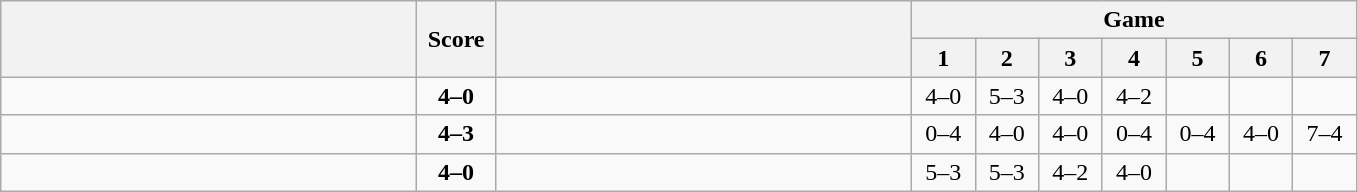<table class="wikitable" style="text-align: center;">
<tr>
<th rowspan=2 align="right" width="270"></th>
<th rowspan=2 width="45">Score</th>
<th rowspan=2 align="left" width="270"></th>
<th colspan=7>Game</th>
</tr>
<tr>
<th width="35">1</th>
<th width="35">2</th>
<th width="35">3</th>
<th width="35">4</th>
<th width="35">5</th>
<th width="35">6</th>
<th width="35">7</th>
</tr>
<tr>
<td align=left><strong></strong></td>
<td align=center><strong>4–0</strong></td>
<td align=left></td>
<td>4–0</td>
<td>5–3</td>
<td>4–0</td>
<td>4–2</td>
<td></td>
<td></td>
<td></td>
</tr>
<tr>
<td align=left><strong></strong></td>
<td align=center><strong>4–3</strong></td>
<td align=left></td>
<td>0–4</td>
<td>4–0</td>
<td>4–0</td>
<td>0–4</td>
<td>0–4</td>
<td>4–0</td>
<td>7–4</td>
</tr>
<tr>
<td align=left><strong></strong></td>
<td align=center><strong>4–0</strong></td>
<td align=left></td>
<td>5–3</td>
<td>5–3</td>
<td>4–2</td>
<td>4–0</td>
<td></td>
<td></td>
<td></td>
</tr>
</table>
